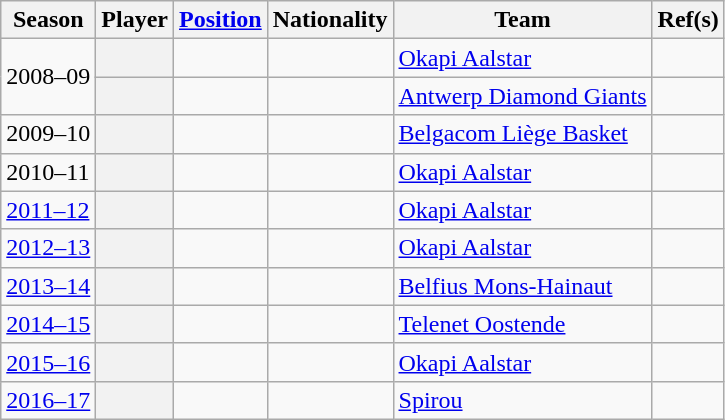<table class="wikitable plainrowheaders sortable" summary="Season (sortable), Player (sortable), Position (sortable), Team (sortable), and References">
<tr>
<th scope="col">Season</th>
<th scope="col">Player</th>
<th scope="col"><a href='#'>Position</a></th>
<th scope="col">Nationality</th>
<th scope="col">Team</th>
<th scope="col" class="unsortable">Ref(s)</th>
</tr>
<tr>
<td rowspan=2>2008–09</td>
<th scope="row"></th>
<td></td>
<td></td>
<td><a href='#'>Okapi Aalstar</a></td>
<td></td>
</tr>
<tr>
<th scope="row"></th>
<td></td>
<td></td>
<td><a href='#'>Antwerp Diamond Giants</a></td>
<td></td>
</tr>
<tr>
<td>2009–10</td>
<th scope="row"></th>
<td></td>
<td></td>
<td><a href='#'>Belgacom Liège Basket</a></td>
<td></td>
</tr>
<tr>
<td>2010–11</td>
<th scope="row"></th>
<td></td>
<td></td>
<td><a href='#'>Okapi Aalstar</a></td>
<td></td>
</tr>
<tr>
<td><a href='#'>2011–12</a></td>
<th scope="row"></th>
<td></td>
<td></td>
<td><a href='#'>Okapi Aalstar</a></td>
<td></td>
</tr>
<tr>
<td><a href='#'>2012–13</a></td>
<th scope="row"></th>
<td></td>
<td></td>
<td><a href='#'>Okapi Aalstar</a></td>
<td></td>
</tr>
<tr>
<td><a href='#'>2013–14</a></td>
<th scope="row"></th>
<td></td>
<td></td>
<td><a href='#'>Belfius Mons-Hainaut</a></td>
<td></td>
</tr>
<tr>
<td><a href='#'>2014–15</a></td>
<th scope="row"></th>
<td></td>
<td></td>
<td><a href='#'>Telenet Oostende</a></td>
<td></td>
</tr>
<tr>
<td><a href='#'>2015–16</a></td>
<th scope="row"></th>
<td></td>
<td></td>
<td><a href='#'>Okapi Aalstar</a></td>
<td></td>
</tr>
<tr>
<td><a href='#'>2016–17</a></td>
<th scope="row"></th>
<td></td>
<td></td>
<td><a href='#'>Spirou</a></td>
<td></td>
</tr>
</table>
